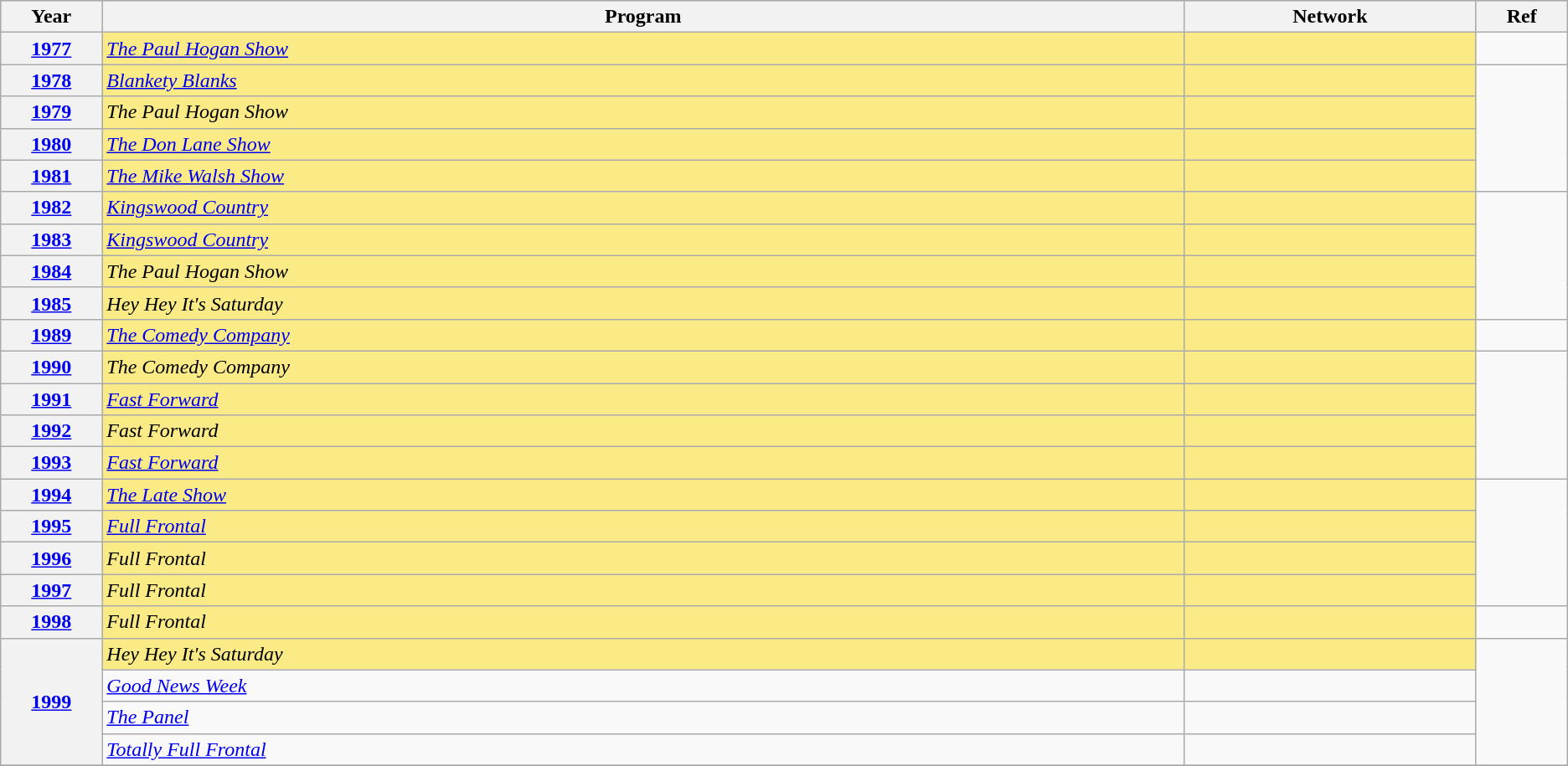<table class="wikitable sortable">
<tr style="background:#bebebe;">
<th scope="col" style="width:1%;">Year</th>
<th scope="col" style="width:16%;">Program</th>
<th scope="col" style="width:4%;">Network</th>
<th scope="col" style="width:1%;" class="unsortable">Ref</th>
</tr>
<tr>
<th scope="row" style="text-align:center"><a href='#'>1977</a></th>
<td style="background:#FAEB86"><em><a href='#'>The Paul Hogan Show</a></em></td>
<td style="background:#FAEB86"></td>
<td></td>
</tr>
<tr>
<th scope="row" style="text-align:center"><a href='#'>1978</a></th>
<td style="background:#FAEB86"><em><a href='#'>Blankety Blanks</a></em></td>
<td style="background:#FAEB86"></td>
<td rowspan="4"></td>
</tr>
<tr>
<th scope="row" style="text-align:center"><a href='#'>1979</a></th>
<td style="background:#FAEB86"><em>The Paul Hogan Show</em></td>
<td style="background:#FAEB86"></td>
</tr>
<tr>
<th scope="row" style="text-align:center"><a href='#'>1980</a></th>
<td style="background:#FAEB86"><em><a href='#'>The Don Lane Show</a></em></td>
<td style="background:#FAEB86"></td>
</tr>
<tr>
<th scope="row" style="text-align:center"><a href='#'>1981</a></th>
<td style="background:#FAEB86"><em><a href='#'>The Mike Walsh Show</a></em></td>
<td style="background:#FAEB86"></td>
</tr>
<tr>
<th scope="row" style="text-align:center"><a href='#'>1982</a></th>
<td style="background:#FAEB86"><em><a href='#'>Kingswood Country</a></em></td>
<td style="background:#FAEB86"></td>
<td rowspan="4"></td>
</tr>
<tr>
<th scope="row" style="text-align:center"><a href='#'>1983</a></th>
<td style="background:#FAEB86"><em><a href='#'>Kingswood Country</a></em></td>
<td style="background:#FAEB86"></td>
</tr>
<tr>
<th scope="row" style="text-align:center"><a href='#'>1984</a></th>
<td style="background:#FAEB86"><em>The Paul Hogan Show</em></td>
<td style="background:#FAEB86"></td>
</tr>
<tr>
<th scope="row" style="text-align:center"><a href='#'>1985</a></th>
<td style="background:#FAEB86"><em>Hey Hey It's Saturday</em></td>
<td style="background:#FAEB86"></td>
</tr>
<tr>
<th scope="row" style="text-align:center"><a href='#'>1989</a></th>
<td style="background:#FAEB86"><em><a href='#'>The Comedy Company</a></em></td>
<td style="background:#FAEB86"></td>
<td rowspan="1"></td>
</tr>
<tr>
<th scope="row" style="text-align:center"><a href='#'>1990</a></th>
<td style="background:#FAEB86"><em>The Comedy Company</em></td>
<td style="background:#FAEB86"></td>
<td rowspan="4"></td>
</tr>
<tr>
<th scope="row" style="text-align:center"><a href='#'>1991</a></th>
<td style="background:#FAEB86"><em><a href='#'>Fast Forward</a></em></td>
<td style="background:#FAEB86"></td>
</tr>
<tr>
<th scope="row" style="text-align:center"><a href='#'>1992</a></th>
<td style="background:#FAEB86"><em>Fast Forward</em></td>
<td style="background:#FAEB86"></td>
</tr>
<tr>
<th scope="row" style="text-align:center"><a href='#'>1993</a></th>
<td style="background:#FAEB86"><em><a href='#'>Fast Forward</a></em></td>
<td style="background:#FAEB86"></td>
</tr>
<tr>
<th scope="row" style="text-align:center"><a href='#'>1994</a></th>
<td style="background:#FAEB86"><em><a href='#'>The Late Show</a></em></td>
<td style="background:#FAEB86"></td>
<td rowspan="4"></td>
</tr>
<tr>
<th scope="row" style="text-align:center"><a href='#'>1995</a></th>
<td style="background:#FAEB86"><em><a href='#'>Full Frontal</a></em></td>
<td style="background:#FAEB86"></td>
</tr>
<tr>
<th scope="row" style="text-align:center"><a href='#'>1996</a></th>
<td style="background:#FAEB86"><em>Full Frontal</em></td>
<td style="background:#FAEB86"></td>
</tr>
<tr>
<th scope="row" style="text-align:center"><a href='#'>1997</a></th>
<td style="background:#FAEB86"><em>Full Frontal</em></td>
<td style="background:#FAEB86"></td>
</tr>
<tr>
<th scope="row" style="text-align:center"><a href='#'>1998</a></th>
<td style="background:#FAEB86"><em>Full Frontal</em></td>
<td style="background:#FAEB86"></td>
<td></td>
</tr>
<tr>
<th scope="row" rowspan="4" style="text-align:center"><a href='#'>1999</a></th>
<td style="background:#FAEB86"><em>Hey Hey It's Saturday</em></td>
<td style="background:#FAEB86"></td>
<td rowspan="4"></td>
</tr>
<tr>
<td><em><a href='#'>Good News Week</a></em></td>
<td></td>
</tr>
<tr>
<td><em><a href='#'>The Panel</a></em></td>
<td></td>
</tr>
<tr>
<td><em><a href='#'>Totally Full Frontal</a></em></td>
<td></td>
</tr>
<tr>
</tr>
</table>
